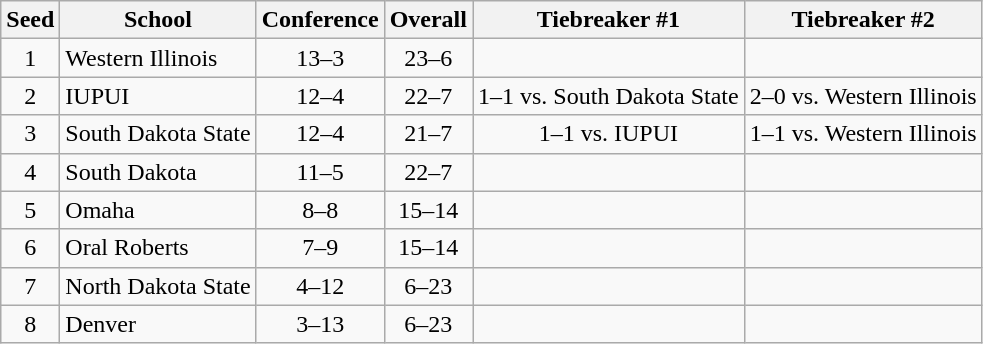<table class="wikitable" style="text-align:center">
<tr>
<th>Seed</th>
<th>School</th>
<th>Conference</th>
<th>Overall</th>
<th>Tiebreaker #1</th>
<th>Tiebreaker #2</th>
</tr>
<tr>
<td>1</td>
<td align=left>Western Illinois</td>
<td>13–3</td>
<td>23–6</td>
<td></td>
<td></td>
</tr>
<tr>
<td>2</td>
<td align=left>IUPUI</td>
<td>12–4</td>
<td>22–7</td>
<td>1–1 vs. South Dakota State</td>
<td>2–0 vs. Western Illinois</td>
</tr>
<tr>
<td>3</td>
<td align=left>South Dakota State</td>
<td>12–4</td>
<td>21–7</td>
<td>1–1 vs. IUPUI</td>
<td>1–1 vs. Western Illinois</td>
</tr>
<tr>
<td>4</td>
<td align=left>South Dakota</td>
<td>11–5</td>
<td>22–7</td>
<td></td>
<td></td>
</tr>
<tr>
<td>5</td>
<td align=left>Omaha</td>
<td>8–8</td>
<td>15–14</td>
<td></td>
<td></td>
</tr>
<tr>
<td>6</td>
<td align=left>Oral Roberts</td>
<td>7–9</td>
<td>15–14</td>
<td></td>
<td></td>
</tr>
<tr>
<td>7</td>
<td align=left>North Dakota State</td>
<td>4–12</td>
<td>6–23</td>
<td></td>
<td></td>
</tr>
<tr>
<td>8</td>
<td align=left>Denver</td>
<td>3–13</td>
<td>6–23</td>
<td></td>
<td></td>
</tr>
</table>
